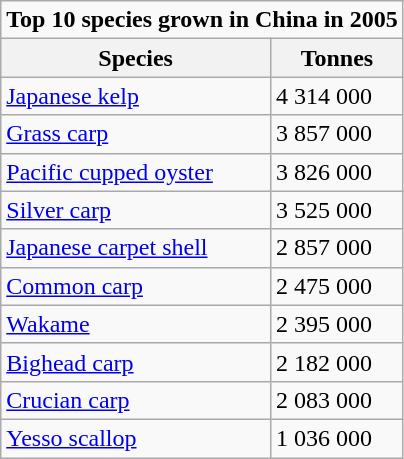<table class="wikitable" border="1">
<tr>
<td colspan=2 align="center"><strong>Top 10 species grown in China in 2005</strong></td>
</tr>
<tr>
<th>Species</th>
<th>Tonnes</th>
</tr>
<tr>
<td><a href='#'>Japanese kelp</a></td>
<td>4 314 000</td>
</tr>
<tr>
<td><a href='#'>Grass carp</a></td>
<td>3 857 000</td>
</tr>
<tr>
<td><a href='#'>Pacific cupped oyster</a></td>
<td>3 826 000</td>
</tr>
<tr>
<td><a href='#'>Silver carp</a></td>
<td>3 525 000</td>
</tr>
<tr>
<td><a href='#'>Japanese carpet shell</a></td>
<td>2 857 000</td>
</tr>
<tr>
<td><a href='#'>Common carp</a></td>
<td>2 475 000</td>
</tr>
<tr>
<td><a href='#'>Wakame</a></td>
<td>2 395 000</td>
</tr>
<tr>
<td><a href='#'>Bighead carp</a></td>
<td>2 182 000</td>
</tr>
<tr>
<td><a href='#'>Crucian carp</a></td>
<td>2 083 000</td>
</tr>
<tr>
<td><a href='#'>Yesso scallop</a></td>
<td>1 036 000</td>
</tr>
</table>
